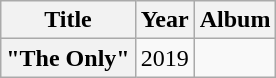<table class="wikitable plainrowheaders" style="text-align:center">
<tr>
<th scope="col">Title</th>
<th scope="col">Year</th>
<th scope="col">Album</th>
</tr>
<tr>
<th scope="row">"The Only"<br></th>
<td>2019</td>
<td></td>
</tr>
</table>
